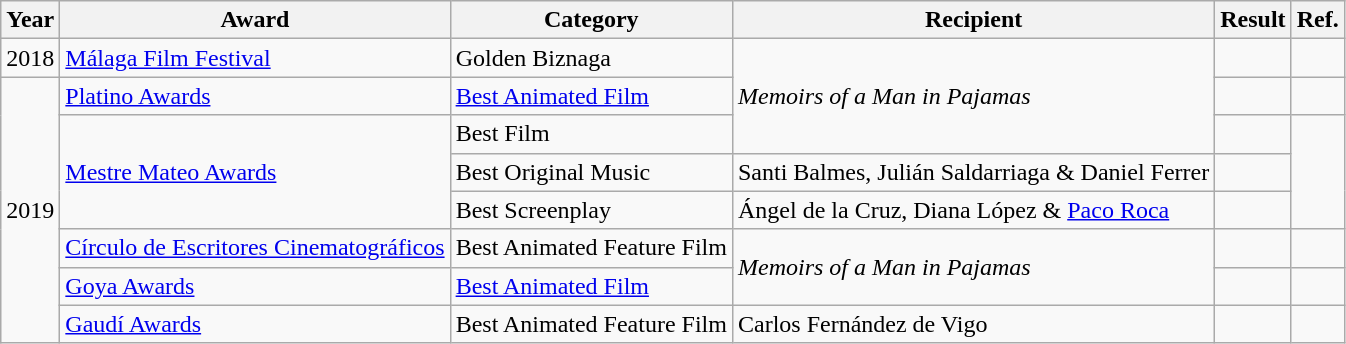<table class="wikitable">
<tr>
<th>Year</th>
<th>Award</th>
<th>Category</th>
<th>Recipient</th>
<th>Result</th>
<th>Ref.</th>
</tr>
<tr>
<td>2018</td>
<td><a href='#'>Málaga Film Festival</a></td>
<td>Golden Biznaga</td>
<td rowspan="3"><em>Memoirs of a Man in Pajamas</em></td>
<td></td>
<td></td>
</tr>
<tr>
<td rowspan="7">2019</td>
<td><a href='#'>Platino Awards</a></td>
<td><a href='#'>Best Animated Film</a></td>
<td></td>
<td></td>
</tr>
<tr>
<td rowspan="3"><a href='#'>Mestre Mateo Awards</a></td>
<td>Best Film</td>
<td></td>
<td rowspan="3"></td>
</tr>
<tr>
<td>Best Original Music</td>
<td>Santi Balmes, Julián Saldarriaga & Daniel Ferrer</td>
<td></td>
</tr>
<tr>
<td>Best Screenplay</td>
<td>Ángel de la Cruz, Diana López & <a href='#'>Paco Roca</a></td>
<td></td>
</tr>
<tr>
<td><a href='#'>Círculo de Escritores Cinematográficos</a></td>
<td>Best Animated Feature Film</td>
<td rowspan="2"><em>Memoirs of a Man in Pajamas</em></td>
<td></td>
<td></td>
</tr>
<tr>
<td><a href='#'>Goya Awards</a></td>
<td><a href='#'>Best Animated Film</a></td>
<td></td>
<td></td>
</tr>
<tr>
<td><a href='#'>Gaudí Awards</a></td>
<td>Best Animated Feature Film</td>
<td>Carlos Fernández de Vigo</td>
<td></td>
<td></td>
</tr>
</table>
